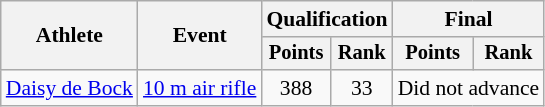<table class="wikitable" style="font-size:90%">
<tr>
<th rowspan="2">Athlete</th>
<th rowspan="2">Event</th>
<th colspan=2>Qualification</th>
<th colspan=2>Final</th>
</tr>
<tr style="font-size:95%">
<th>Points</th>
<th>Rank</th>
<th>Points</th>
<th>Rank</th>
</tr>
<tr align=center>
<td align=left><a href='#'>Daisy de Bock</a></td>
<td align=left><a href='#'>10 m air rifle</a></td>
<td>388</td>
<td>33</td>
<td colspan=2>Did not advance</td>
</tr>
</table>
